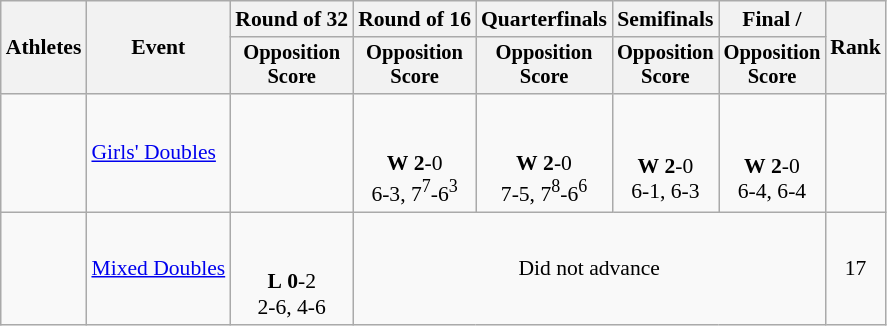<table class=wikitable style="font-size:90%">
<tr>
<th rowspan="2">Athletes</th>
<th rowspan="2">Event</th>
<th>Round of 32</th>
<th>Round of 16</th>
<th>Quarterfinals</th>
<th>Semifinals</th>
<th>Final / </th>
<th rowspan=2>Rank</th>
</tr>
<tr style="font-size:95%">
<th>Opposition<br>Score</th>
<th>Opposition<br>Score</th>
<th>Opposition<br>Score</th>
<th>Opposition<br>Score</th>
<th>Opposition<br>Score</th>
</tr>
<tr align=center>
<td align=left><br></td>
<td align=left><a href='#'>Girls' Doubles</a></td>
<td></td>
<td><br><br><strong>W</strong> <strong>2</strong>-0 <br> 6-3, 7<sup>7</sup>-6<sup>3</sup></td>
<td><br><br><strong>W</strong> <strong>2</strong>-0 <br> 7-5, 7<sup>8</sup>-6<sup>6</sup></td>
<td><br><br><strong>W</strong> <strong>2</strong>-0 <br> 6-1, 6-3</td>
<td><br><br><strong>W</strong> <strong>2</strong>-0 <br> 6-4, 6-4</td>
<td></td>
</tr>
<tr align=center>
<td align=left><br></td>
<td align=left><a href='#'>Mixed Doubles</a></td>
<td><br><br><strong>L</strong> <strong>0</strong>-2 <br> 2-6, 4-6</td>
<td colspan=4>Did not advance</td>
<td>17</td>
</tr>
</table>
